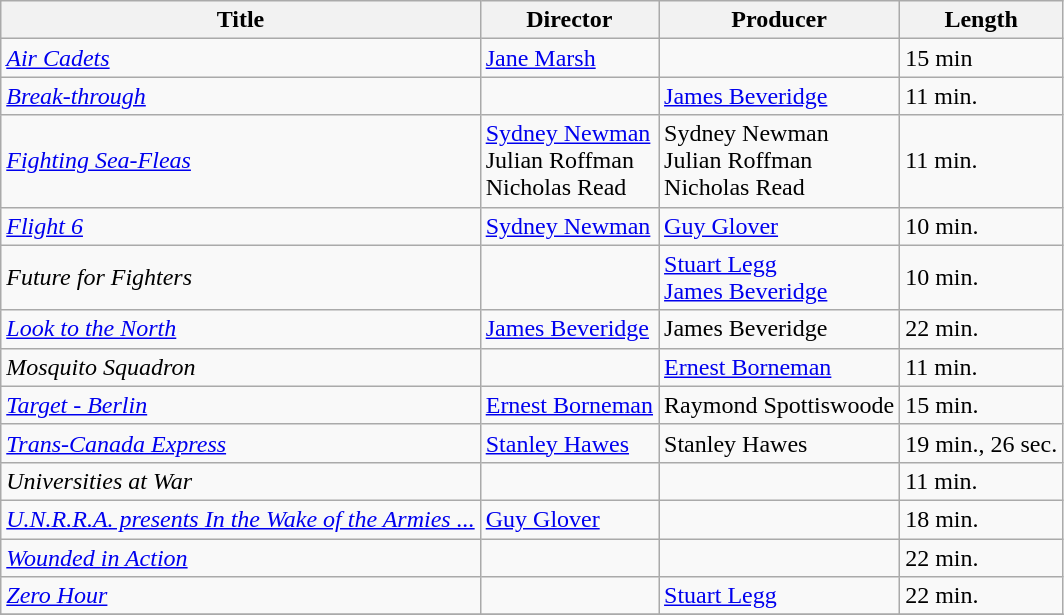<table class=wikitable>
<tr>
<th>Title</th>
<th>Director</th>
<th>Producer</th>
<th>Length</th>
</tr>
<tr>
<td><em><a href='#'>Air Cadets</a></em></td>
<td><a href='#'>Jane Marsh</a></td>
<td></td>
<td>15 min</td>
</tr>
<tr>
<td><em><a href='#'>Break-through</a></em></td>
<td></td>
<td><a href='#'>James Beveridge</a></td>
<td>11 min.</td>
</tr>
<tr>
<td><em><a href='#'>Fighting Sea-Fleas</a></em></td>
<td><a href='#'>Sydney Newman</a><br>Julian Roffman<br>Nicholas Read</td>
<td>Sydney Newman<br>Julian Roffman<br>Nicholas Read</td>
<td>11 min.</td>
</tr>
<tr>
<td><em><a href='#'>Flight 6</a></em></td>
<td><a href='#'>Sydney Newman</a></td>
<td><a href='#'>Guy Glover</a></td>
<td>10 min.</td>
</tr>
<tr>
<td><em>Future for Fighters</em></td>
<td></td>
<td><a href='#'>Stuart Legg</a><br><a href='#'>James Beveridge</a></td>
<td>10 min.</td>
</tr>
<tr>
<td><em><a href='#'>Look to the North</a></em></td>
<td><a href='#'>James Beveridge</a></td>
<td>James Beveridge</td>
<td>22 min.</td>
</tr>
<tr>
<td><em>Mosquito Squadron</em></td>
<td></td>
<td><a href='#'>Ernest Borneman</a></td>
<td>11 min.</td>
</tr>
<tr>
<td><em><a href='#'>Target - Berlin</a></em></td>
<td><a href='#'>Ernest Borneman</a></td>
<td>Raymond Spottiswoode</td>
<td>15 min.</td>
</tr>
<tr>
<td><em><a href='#'>Trans-Canada Express</a></em></td>
<td><a href='#'>Stanley Hawes</a></td>
<td>Stanley Hawes</td>
<td>19 min., 26 sec.</td>
</tr>
<tr>
<td><em>Universities at War</em></td>
<td></td>
<td></td>
<td>11 min.</td>
</tr>
<tr>
<td><em><a href='#'>U.N.R.R.A. presents In the Wake of the Armies ...</a></em></td>
<td><a href='#'>Guy Glover</a></td>
<td></td>
<td>18 min.</td>
</tr>
<tr>
<td><em><a href='#'>Wounded in Action</a></em></td>
<td></td>
<td></td>
<td>22 min.</td>
</tr>
<tr>
<td><em><a href='#'>Zero Hour</a></em></td>
<td></td>
<td><a href='#'>Stuart Legg</a></td>
<td>22 min.</td>
</tr>
<tr>
</tr>
</table>
